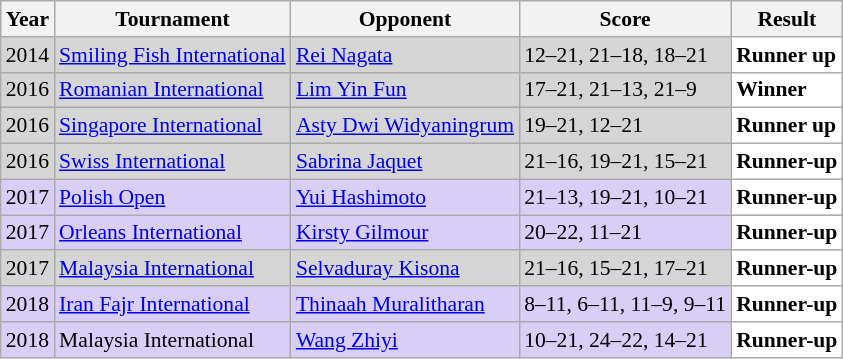<table class="sortable wikitable" style="font-size: 90%;">
<tr>
<th>Year</th>
<th>Tournament</th>
<th>Opponent</th>
<th>Score</th>
<th>Result</th>
</tr>
<tr style="background:#D5D5D5">
<td align="center">2014</td>
<td align="left"><a href='#'>Smiling Fish International</a></td>
<td align="left"> <a href='#'>Rei Nagata</a></td>
<td align="left">12–21, 21–18, 18–21</td>
<td style="text-align:left; background:white"> <strong>Runner up</strong></td>
</tr>
<tr style="background:#D5D5D5">
<td align="center">2016</td>
<td align="left"><a href='#'>Romanian International</a></td>
<td align="left"> <a href='#'>Lim Yin Fun</a></td>
<td align="left">17–21, 21–13, 21–9</td>
<td style="text-align:left; background:white"> <strong>Winner</strong></td>
</tr>
<tr style="background:#D5D5D5">
<td align="center">2016</td>
<td align="left"><a href='#'>Singapore International</a></td>
<td align="left"> <a href='#'>Asty Dwi Widyaningrum</a></td>
<td align="left">19–21, 12–21</td>
<td style="text-align:left; background:white"> <strong>Runner up</strong></td>
</tr>
<tr style="background:#D5D5D5">
<td align="center">2016</td>
<td align="left"><a href='#'>Swiss International</a></td>
<td align="left"> <a href='#'>Sabrina Jaquet</a></td>
<td align="left">21–16, 19–21, 15–21</td>
<td style="text-align:left; background:white"> <strong>Runner-up</strong></td>
</tr>
<tr style="background:#D8CEF6">
<td align="center">2017</td>
<td align="left"><a href='#'>Polish Open</a></td>
<td align="left"> <a href='#'>Yui Hashimoto</a></td>
<td align="left">21–13, 19–21, 10–21</td>
<td style="text-align:left; background:white"> <strong>Runner-up</strong></td>
</tr>
<tr style="background:#D8CEF6">
<td align="center">2017</td>
<td align="left"><a href='#'>Orleans International</a></td>
<td align="left"> <a href='#'>Kirsty Gilmour</a></td>
<td align="left">20–22, 11–21</td>
<td style="text-align:left; background:white"> <strong>Runner-up</strong></td>
</tr>
<tr style="background:#D5D5D5">
<td align="center">2017</td>
<td align="left"><a href='#'>Malaysia International</a></td>
<td align="left"> <a href='#'>Selvaduray Kisona</a></td>
<td align="left">21–16, 15–21, 17–21</td>
<td style="text-align:left; background:white"> <strong>Runner-up</strong></td>
</tr>
<tr style="background:#D8CEF6">
<td align="center">2018</td>
<td align="left"><a href='#'>Iran Fajr International</a></td>
<td align="left"> <a href='#'>Thinaah Muralitharan</a></td>
<td align="left">8–11, 6–11, 11–9, 9–11</td>
<td style="text-align:left; background:white"> <strong>Runner-up</strong></td>
</tr>
<tr style="background:#D8CEF6">
<td align="center">2018</td>
<td align="left">Malaysia International</td>
<td align="left"> <a href='#'>Wang Zhiyi</a></td>
<td align="left">10–21, 24–22, 14–21</td>
<td style="text-align:left; background:white"> <strong>Runner-up</strong></td>
</tr>
</table>
